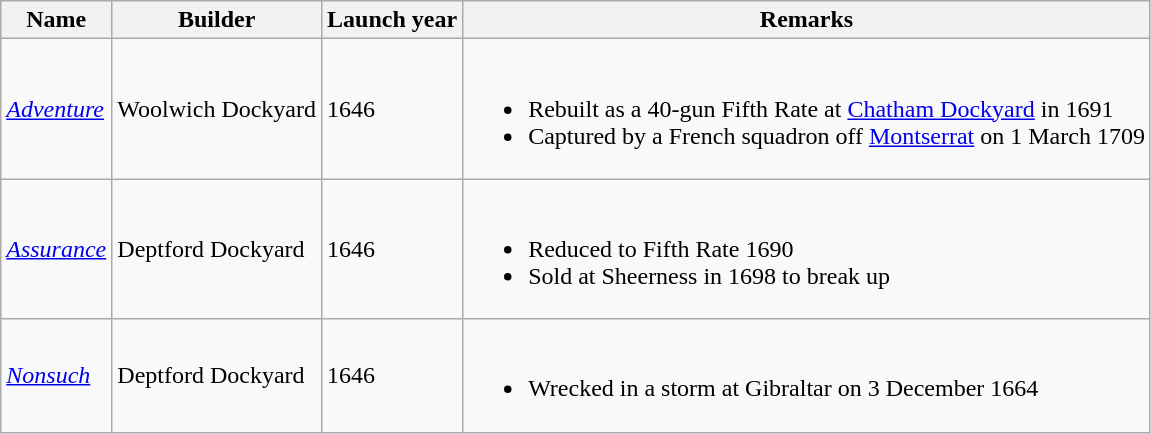<table class="wikitable">
<tr>
<th>Name</th>
<th>Builder</th>
<th>Launch year</th>
<th>Remarks</th>
</tr>
<tr>
<td><a href='#'><em>Adventure</em></a></td>
<td>Woolwich Dockyard</td>
<td>1646</td>
<td><br><ul><li>Rebuilt as a 40-gun Fifth Rate at <a href='#'>Chatham Dockyard</a> in 1691</li><li>Captured by a French squadron off <a href='#'>Montserrat</a> on 1 March 1709</li></ul></td>
</tr>
<tr>
<td><a href='#'><em>Assurance</em></a></td>
<td>Deptford Dockyard</td>
<td>1646</td>
<td><br><ul><li>Reduced to Fifth Rate 1690</li><li>Sold at Sheerness in 1698 to break up</li></ul></td>
</tr>
<tr>
<td><a href='#'><em>Nonsuch</em></a></td>
<td>Deptford Dockyard</td>
<td>1646</td>
<td><br><ul><li>Wrecked in a storm at Gibraltar on 3 December 1664</li></ul></td>
</tr>
</table>
